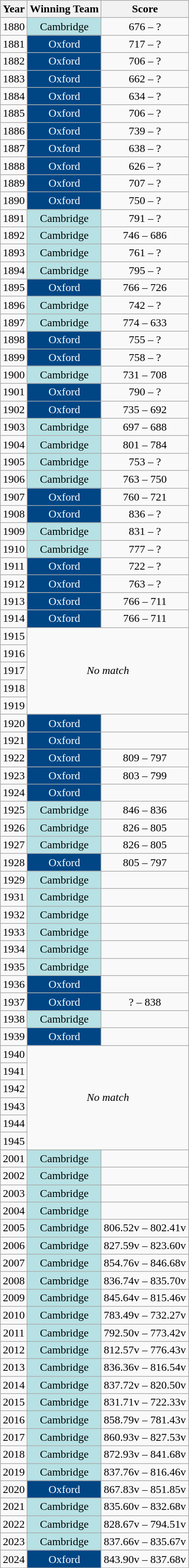<table class="wikitable sortable" style="text-align: center;">
<tr>
<th scope="col">Year</th>
<th scope="col">Winning Team</th>
<th scope="col">Score</th>
</tr>
<tr>
<td>1880</td>
<td style="background:#B7E1E4; color:#000;">Cambridge</td>
<td>676 – ?</td>
</tr>
<tr>
<td>1881</td>
<td style="background:#004685; color:#fff;">Oxford</td>
<td>717 – ?</td>
</tr>
<tr>
<td>1882</td>
<td style="background:#004685; color:#fff;">Oxford</td>
<td>706 – ?</td>
</tr>
<tr>
<td>1883</td>
<td style="background:#004685; color:#fff;">Oxford</td>
<td>662 – ?</td>
</tr>
<tr>
<td>1884</td>
<td style="background:#004685; color:#fff;">Oxford</td>
<td>634 – ?</td>
</tr>
<tr>
<td>1885</td>
<td style="background:#004685; color:#fff;">Oxford</td>
<td>706 – ?</td>
</tr>
<tr>
<td>1886</td>
<td style="background:#004685; color:#fff;">Oxford</td>
<td>739 – ?</td>
</tr>
<tr>
<td>1887</td>
<td style="background:#004685; color:#fff;">Oxford</td>
<td>638 – ?</td>
</tr>
<tr>
<td>1888</td>
<td style="background:#004685; color:#fff;">Oxford</td>
<td>626 – ?</td>
</tr>
<tr>
<td>1889</td>
<td style="background:#004685; color:#fff;">Oxford</td>
<td>707 – ?</td>
</tr>
<tr>
<td>1890</td>
<td style="background:#004685; color:#fff;">Oxford</td>
<td>750 – ?</td>
</tr>
<tr>
<td>1891</td>
<td style="background:#B7E1E4; color:#000;">Cambridge</td>
<td>791 – ?</td>
</tr>
<tr>
<td>1892</td>
<td style="background:#B7E1E4; color:#000;">Cambridge</td>
<td>746 – 686</td>
</tr>
<tr>
<td>1893</td>
<td style="background:#B7E1E4; color:#000;">Cambridge</td>
<td>761 – ?</td>
</tr>
<tr>
<td>1894</td>
<td style="background:#B7E1E4; color:#000;">Cambridge</td>
<td>795 – ?</td>
</tr>
<tr>
<td>1895</td>
<td style="background:#004685; color:#fff;">Oxford</td>
<td>766 – 726</td>
</tr>
<tr>
<td>1896</td>
<td style="background:#B7E1E4; color:#000;">Cambridge</td>
<td>742 – ?</td>
</tr>
<tr>
<td>1897</td>
<td style="background:#B7E1E4; color:#000;">Cambridge</td>
<td>774 – 633</td>
</tr>
<tr>
<td>1898</td>
<td style="background:#004685; color:#fff;">Oxford</td>
<td>755 – ?</td>
</tr>
<tr>
<td>1899</td>
<td style="background:#004685; color:#fff;">Oxford</td>
<td>758 – ?</td>
</tr>
<tr>
<td>1900</td>
<td style="background:#B7E1E4; color:#000;">Cambridge</td>
<td>731 – 708</td>
</tr>
<tr>
<td>1901</td>
<td style="background:#004685; color:#fff;">Oxford</td>
<td>790 – ?</td>
</tr>
<tr>
<td>1902</td>
<td style="background:#004685; color:#fff;">Oxford</td>
<td>735 – 692</td>
</tr>
<tr>
<td>1903</td>
<td style="background:#B7E1E4; color:#000;">Cambridge</td>
<td>697 – 688</td>
</tr>
<tr>
<td>1904</td>
<td style="background:#B7E1E4; color:#000;">Cambridge</td>
<td>801 – 784</td>
</tr>
<tr>
<td>1905</td>
<td style="background:#B7E1E4; color:#000;">Cambridge</td>
<td>753 – ?</td>
</tr>
<tr>
<td>1906</td>
<td style="background:#B7E1E4; color:#000;">Cambridge</td>
<td>763 – 750</td>
</tr>
<tr>
<td>1907</td>
<td style="background:#004685; color:#fff;">Oxford</td>
<td>760 – 721</td>
</tr>
<tr>
<td>1908</td>
<td style="background:#004685; color:#fff;">Oxford</td>
<td>836 – ?</td>
</tr>
<tr>
<td>1909</td>
<td style="background:#B7E1E4; color:#000;">Cambridge</td>
<td>831 – ?</td>
</tr>
<tr>
<td>1910</td>
<td style="background:#B7E1E4; color:#000;">Cambridge</td>
<td>777 – ?</td>
</tr>
<tr>
<td>1911</td>
<td style="background:#004685; color:#fff;">Oxford</td>
<td>722 – ?</td>
</tr>
<tr>
<td>1912</td>
<td style="background:#004685; color:#fff;">Oxford</td>
<td>763 – ?</td>
</tr>
<tr>
<td>1913</td>
<td style="background:#004685; color:#fff;">Oxford</td>
<td>766 – 711</td>
</tr>
<tr>
<td>1914</td>
<td style="background:#004685; color:#fff;">Oxford</td>
<td>766 – 711</td>
</tr>
<tr>
<td>1915</td>
<td colspan="2" rowspan="5"><em>No match</em></td>
</tr>
<tr>
<td>1916</td>
</tr>
<tr>
<td>1917</td>
</tr>
<tr>
<td>1918</td>
</tr>
<tr>
<td>1919</td>
</tr>
<tr>
<td>1920</td>
<td style="background:#004685; color:#fff;">Oxford</td>
</tr>
<tr>
<td>1921</td>
<td style="background:#004685; color:#fff;">Oxford</td>
<td></td>
</tr>
<tr>
<td>1922</td>
<td style="background:#004685; color:#fff;">Oxford</td>
<td>809 – 797</td>
</tr>
<tr>
<td>1923</td>
<td style="background:#004685; color:#fff;">Oxford</td>
<td>803 – 799</td>
</tr>
<tr>
<td>1924</td>
<td style="background:#004685; color:#fff;">Oxford </td>
<td></td>
</tr>
<tr>
<td>1925</td>
<td style="background:#B7E1E4; color:#000;">Cambridge</td>
<td>846 – 836</td>
</tr>
<tr>
<td>1926</td>
<td style="background:#B7E1E4; color:#000;">Cambridge</td>
<td>826 – 805</td>
</tr>
<tr>
<td>1927</td>
<td style="background:#B7E1E4; color:#000;">Cambridge</td>
<td>826 – 805</td>
</tr>
<tr>
<td>1928</td>
<td style="background:#004685; color:#fff;">Oxford</td>
<td>805 – 797</td>
</tr>
<tr>
<td>1929</td>
<td style="background:#B7E1E4; color:#000;">Cambridge</td>
<td></td>
</tr>
<tr>
<td>1931</td>
<td style="background:#B7E1E4; color:#000;">Cambridge</td>
<td></td>
</tr>
<tr>
<td>1932</td>
<td style="background:#B7E1E4; color:#000;">Cambridge</td>
<td></td>
</tr>
<tr>
<td>1933</td>
<td style="background:#B7E1E4; color:#000;">Cambridge</td>
<td></td>
</tr>
<tr>
<td>1934</td>
<td style="background:#B7E1E4; color:#000;">Cambridge</td>
<td></td>
</tr>
<tr>
<td>1935</td>
<td style="background:#B7E1E4; color:#000;">Cambridge</td>
<td></td>
</tr>
<tr>
<td>1936</td>
<td style="background:#004685; color:#fff;">Oxford</td>
<td></td>
</tr>
<tr>
<td>1937</td>
<td style="background:#004685; color:#fff;">Oxford</td>
<td>? – 838</td>
</tr>
<tr>
<td>1938</td>
<td style="background:#B7E1E4; color:#000;">Cambridge</td>
<td></td>
</tr>
<tr>
<td>1939</td>
<td style="background:#004685; color:#fff;">Oxford</td>
<td></td>
</tr>
<tr>
<td>1940</td>
<td colspan="2" rowspan="6"><em>No match</em></td>
</tr>
<tr>
<td>1941</td>
</tr>
<tr>
<td>1942</td>
</tr>
<tr>
<td>1943</td>
</tr>
<tr>
<td>1944</td>
</tr>
<tr>
<td>1945</td>
</tr>
<tr>
<td>2001</td>
<td style="background:#B7E1E4; color:#000;">Cambridge</td>
<td></td>
</tr>
<tr>
<td>2002</td>
<td style="background:#B7E1E4; color:#000;">Cambridge</td>
<td></td>
</tr>
<tr>
<td>2003</td>
<td style="background:#B7E1E4; color:#000;">Cambridge</td>
<td></td>
</tr>
<tr>
<td>2004</td>
<td style="background:#B7E1E4; color:#000;">Cambridge</td>
<td></td>
</tr>
<tr>
<td>2005</td>
<td style="background:#B7E1E4; color:#000;">Cambridge</td>
<td>806.52v – 802.41v</td>
</tr>
<tr>
<td>2006</td>
<td style="background:#B7E1E4; color:#000;">Cambridge</td>
<td>827.59v – 823.60v</td>
</tr>
<tr>
<td>2007</td>
<td style="background:#B7E1E4; color:#000;">Cambridge</td>
<td>854.76v – 846.68v</td>
</tr>
<tr>
<td>2008</td>
<td style="background:#B7E1E4; color:#000;">Cambridge</td>
<td>836.74v – 835.70v</td>
</tr>
<tr>
<td>2009</td>
<td style="background:#B7E1E4; color:#000;">Cambridge</td>
<td>845.64v – 815.46v</td>
</tr>
<tr>
<td>2010</td>
<td style="background:#B7E1E4; color:#000;">Cambridge</td>
<td>783.49v – 732.27v</td>
</tr>
<tr>
<td>2011</td>
<td style="background:#B7E1E4; color:#000;">Cambridge</td>
<td>792.50v – 773.42v</td>
</tr>
<tr>
<td>2012</td>
<td style="background:#B7E1E4; color:#000;">Cambridge</td>
<td>812.57v – 776.43v</td>
</tr>
<tr>
<td>2013</td>
<td style="background:#B7E1E4; color:#000;">Cambridge</td>
<td>836.36v – 816.54v</td>
</tr>
<tr>
<td>2014</td>
<td style="background:#B7E1E4; color:#000;">Cambridge</td>
<td>837.72v – 820.50v</td>
</tr>
<tr>
<td>2015</td>
<td style="background:#B7E1E4; color:#000;">Cambridge</td>
<td>831.71v – 722.33v</td>
</tr>
<tr>
<td>2016</td>
<td style="background:#B7E1E4; color:#000;">Cambridge</td>
<td>858.79v – 781.43v</td>
</tr>
<tr>
<td>2017</td>
<td style="background:#B7E1E4; color:#000;">Cambridge</td>
<td>860.93v – 827.53v</td>
</tr>
<tr>
<td>2018</td>
<td style="background:#B7E1E4; color:#000;">Cambridge</td>
<td>872.93v – 841.68v</td>
</tr>
<tr>
<td>2019</td>
<td style="background:#B7E1E4; color:#000;">Cambridge</td>
<td>837.76v – 816.46v</td>
</tr>
<tr>
<td>2020</td>
<td style="background:#004685; color:#fff;">Oxford</td>
<td>867.83v – 851.85v</td>
</tr>
<tr>
<td>2021</td>
<td style="background:#B7E1E4; color:#000;">Cambridge</td>
<td>835.60v – 832.68v</td>
</tr>
<tr>
<td>2022</td>
<td style="background:#B7E1E4; color:#000;">Cambridge</td>
<td>828.67v – 794.51v</td>
</tr>
<tr>
<td>2023</td>
<td style="background:#B7E1E4; color:#000;">Cambridge</td>
<td>837.66v – 835.67v</td>
</tr>
<tr>
<td>2024</td>
<td style="background:#004685; color:#fff;">Oxford</td>
<td>843.90v – 837.68v</td>
</tr>
</table>
